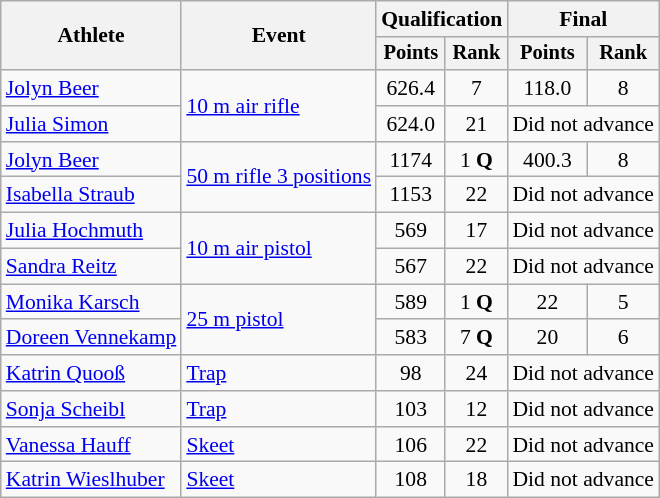<table class="wikitable" style="text-align:center; font-size:90%">
<tr>
<th rowspan=2>Athlete</th>
<th rowspan=2>Event</th>
<th colspan=2>Qualification</th>
<th colspan=2>Final</th>
</tr>
<tr style="font-size:95%">
<th>Points</th>
<th>Rank</th>
<th>Points</th>
<th>Rank</th>
</tr>
<tr>
<td align=left><a href='#'>Jolyn Beer</a></td>
<td align=left rowspan=2><a href='#'>10 m air rifle</a></td>
<td>626.4</td>
<td>7</td>
<td>118.0</td>
<td>8</td>
</tr>
<tr>
<td align=left><a href='#'>Julia Simon</a></td>
<td>624.0</td>
<td>21</td>
<td colspan=2>Did not advance</td>
</tr>
<tr>
<td align=left><a href='#'>Jolyn Beer</a></td>
<td align=left rowspan=2><a href='#'>50 m rifle 3 positions</a></td>
<td>1174</td>
<td>1 <strong>Q</strong></td>
<td>400.3</td>
<td>8</td>
</tr>
<tr>
<td align=left><a href='#'>Isabella Straub</a></td>
<td>1153</td>
<td>22</td>
<td colspan=2>Did not advance</td>
</tr>
<tr>
<td align=left><a href='#'>Julia Hochmuth</a></td>
<td align=left rowspan=2><a href='#'>10 m air pistol</a></td>
<td>569</td>
<td>17</td>
<td colspan=2>Did not advance</td>
</tr>
<tr>
<td align=left><a href='#'>Sandra Reitz</a></td>
<td>567</td>
<td>22</td>
<td colspan=2>Did not advance</td>
</tr>
<tr>
<td align=left><a href='#'>Monika Karsch</a></td>
<td align=left rowspan=2><a href='#'>25 m pistol</a></td>
<td>589</td>
<td>1 <strong>Q</strong></td>
<td>22</td>
<td>5</td>
</tr>
<tr>
<td align=left><a href='#'>Doreen Vennekamp</a></td>
<td>583</td>
<td>7 <strong>Q</strong></td>
<td>20</td>
<td>6</td>
</tr>
<tr>
<td align=left><a href='#'>Katrin Quooß</a></td>
<td align=left><a href='#'>Trap</a></td>
<td>98</td>
<td>24</td>
<td colspan=2>Did not advance</td>
</tr>
<tr>
<td align=left><a href='#'>Sonja Scheibl</a></td>
<td align=left><a href='#'>Trap</a></td>
<td>103</td>
<td>12</td>
<td colspan=2>Did not advance</td>
</tr>
<tr>
<td align=left><a href='#'>Vanessa Hauff</a></td>
<td align=left><a href='#'>Skeet</a></td>
<td>106</td>
<td>22</td>
<td colspan=2>Did not advance</td>
</tr>
<tr>
<td align=left><a href='#'>Katrin Wieslhuber</a></td>
<td align=left><a href='#'>Skeet</a></td>
<td>108</td>
<td>18</td>
<td colspan=2>Did not advance</td>
</tr>
</table>
